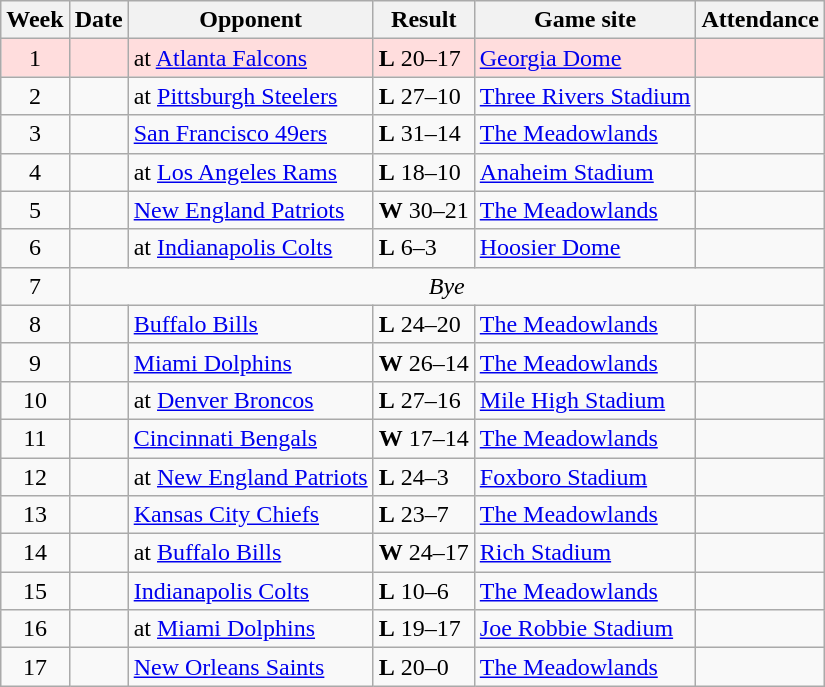<table class="wikitable">
<tr>
<th>Week</th>
<th>Date</th>
<th>Opponent</th>
<th>Result</th>
<th>Game site</th>
<th>Attendance</th>
</tr>
<tr style="background: #ffdddd;">
<td align=center>1</td>
<td></td>
<td>at <a href='#'>Atlanta Falcons</a></td>
<td><strong>L</strong> 20–17</td>
<td><a href='#'>Georgia Dome</a></td>
<td></td>
</tr>
<tr -style="background: #ffdddd;">
<td align=center>2</td>
<td></td>
<td>at <a href='#'>Pittsburgh Steelers</a></td>
<td><strong>L</strong> 27–10</td>
<td><a href='#'>Three Rivers Stadium</a></td>
<td></td>
</tr>
<tr -style="background: #ffdddd;">
<td align=center>3</td>
<td></td>
<td><a href='#'>San Francisco 49ers</a></td>
<td><strong>L</strong> 31–14</td>
<td><a href='#'>The Meadowlands</a></td>
<td></td>
</tr>
<tr -style="background: #ffdddd;">
<td align=center>4</td>
<td></td>
<td>at <a href='#'>Los Angeles Rams</a></td>
<td><strong>L</strong> 18–10</td>
<td><a href='#'>Anaheim Stadium</a></td>
<td></td>
</tr>
<tr -style="background: #ddffdd;">
<td align=center>5</td>
<td></td>
<td><a href='#'>New England Patriots</a></td>
<td><strong>W</strong> 30–21</td>
<td><a href='#'>The Meadowlands</a></td>
<td></td>
</tr>
<tr -style="background: #ffdddd;">
<td align=center>6</td>
<td></td>
<td>at <a href='#'>Indianapolis Colts</a></td>
<td><strong>L</strong> 6–3</td>
<td><a href='#'>Hoosier Dome</a></td>
<td></td>
</tr>
<tr>
<td align=center>7</td>
<td colspan="6" align=center><em>Bye</em></td>
</tr>
<tr -style="background: #ffdddd;">
<td align=center>8</td>
<td></td>
<td><a href='#'>Buffalo Bills</a></td>
<td><strong>L</strong> 24–20</td>
<td><a href='#'>The Meadowlands</a></td>
<td></td>
</tr>
<tr -style="background: #ddffdd;">
<td align=center>9</td>
<td></td>
<td><a href='#'>Miami Dolphins</a></td>
<td><strong>W</strong> 26–14</td>
<td><a href='#'>The Meadowlands</a></td>
<td></td>
</tr>
<tr -style="background: #ffdddd;">
<td align=center>10</td>
<td></td>
<td>at <a href='#'>Denver Broncos</a></td>
<td><strong>L</strong> 27–16</td>
<td><a href='#'>Mile High Stadium</a></td>
<td></td>
</tr>
<tr -style="background: #ddffdd;">
<td align=center>11</td>
<td></td>
<td><a href='#'>Cincinnati Bengals</a></td>
<td><strong>W</strong> 17–14</td>
<td><a href='#'>The Meadowlands</a></td>
<td></td>
</tr>
<tr -style="background: #ffdddd;">
<td align=center>12</td>
<td></td>
<td>at <a href='#'>New England Patriots</a></td>
<td><strong>L</strong> 24–3</td>
<td><a href='#'>Foxboro Stadium</a></td>
<td></td>
</tr>
<tr -style="background: #ffdddd;">
<td align=center>13</td>
<td></td>
<td><a href='#'>Kansas City Chiefs</a></td>
<td><strong>L</strong> 23–7</td>
<td><a href='#'>The Meadowlands</a></td>
<td></td>
</tr>
<tr -style="background: #ddffdd;">
<td align=center>14</td>
<td></td>
<td>at <a href='#'>Buffalo Bills</a></td>
<td><strong>W</strong> 24–17</td>
<td><a href='#'>Rich Stadium</a></td>
<td></td>
</tr>
<tr -style="background: #ffdddd;">
<td align=center>15</td>
<td></td>
<td><a href='#'>Indianapolis Colts</a></td>
<td><strong>L</strong> 10–6</td>
<td><a href='#'>The Meadowlands</a></td>
<td></td>
</tr>
<tr -style="background: #ffdddd;">
<td align=center>16</td>
<td></td>
<td>at <a href='#'>Miami Dolphins</a></td>
<td><strong>L</strong> 19–17</td>
<td><a href='#'>Joe Robbie Stadium</a></td>
<td></td>
</tr>
<tr -style="background: #ffdddd;">
<td align=center>17</td>
<td></td>
<td><a href='#'>New Orleans Saints</a></td>
<td><strong>L</strong> 20–0</td>
<td><a href='#'>The Meadowlands</a></td>
<td></td>
</tr>
</table>
